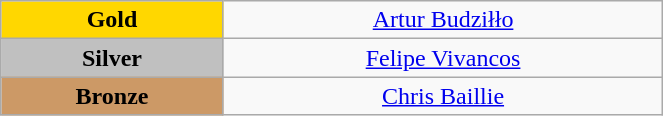<table class="wikitable" style="text-align:center; " width="35%">
<tr>
<td bgcolor="gold"><strong>Gold</strong></td>
<td><a href='#'>Artur Budziłło</a><br>  <small><em></em></small></td>
</tr>
<tr>
<td bgcolor="silver"><strong>Silver</strong></td>
<td><a href='#'>Felipe Vivancos</a><br>  <small><em></em></small></td>
</tr>
<tr>
<td bgcolor="CC9966"><strong>Bronze</strong></td>
<td><a href='#'>Chris Baillie</a><br>  <small><em></em></small></td>
</tr>
</table>
